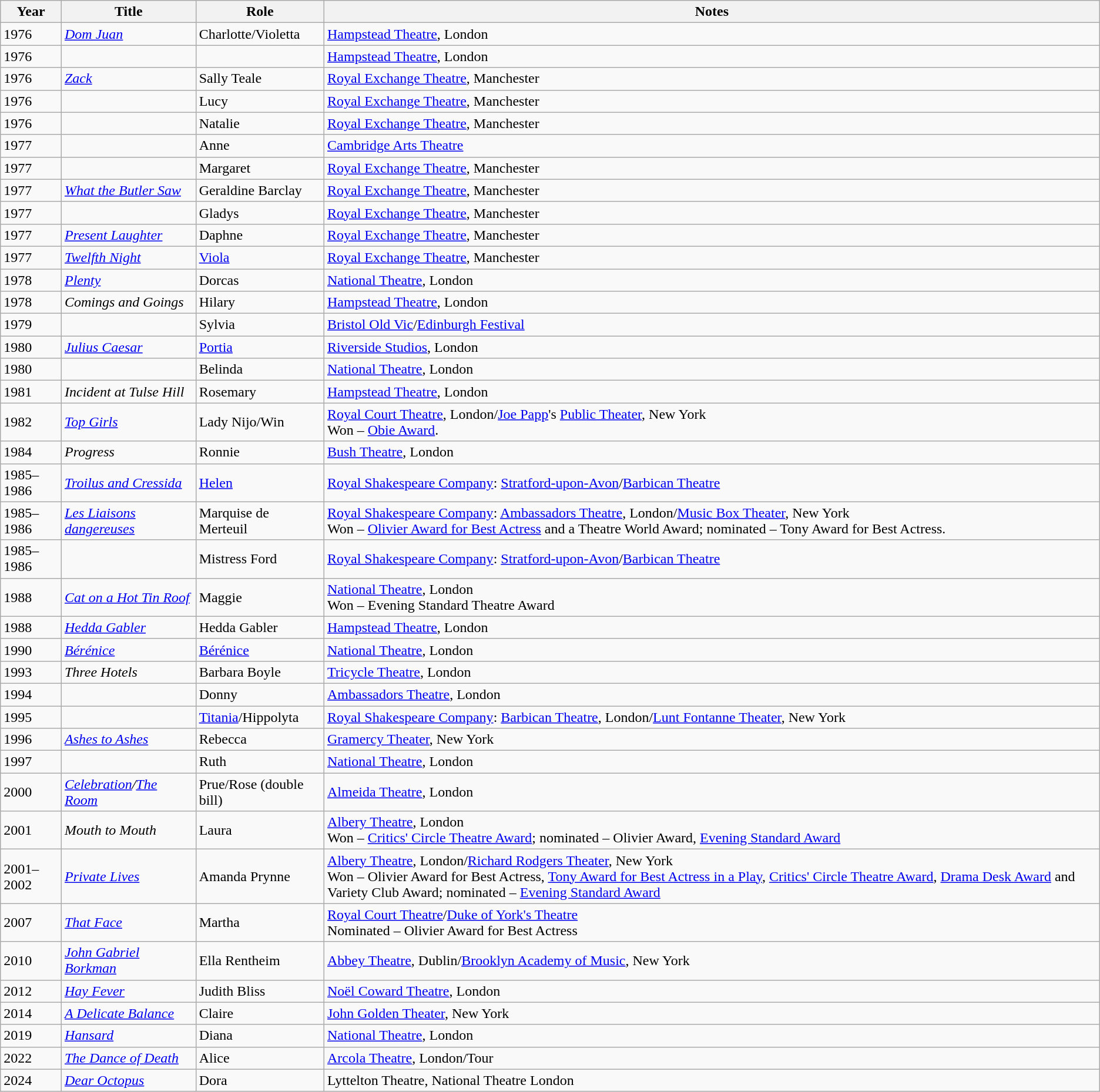<table class="wikitable sortable">
<tr>
<th>Year</th>
<th>Title</th>
<th>Role</th>
<th class="unsortable">Notes</th>
</tr>
<tr>
<td>1976</td>
<td><em><a href='#'>Dom Juan</a></em></td>
<td>Charlotte/Violetta</td>
<td><a href='#'>Hampstead Theatre</a>, London</td>
</tr>
<tr>
<td>1976</td>
<td><em></em></td>
<td></td>
<td><a href='#'>Hampstead Theatre</a>, London</td>
</tr>
<tr>
<td>1976</td>
<td><em><a href='#'>Zack</a></em></td>
<td>Sally Teale</td>
<td><a href='#'>Royal Exchange Theatre</a>, Manchester</td>
</tr>
<tr>
<td>1976</td>
<td><em></em></td>
<td>Lucy</td>
<td><a href='#'>Royal Exchange Theatre</a>, Manchester</td>
</tr>
<tr>
<td>1976</td>
<td><em></em></td>
<td>Natalie</td>
<td><a href='#'>Royal Exchange Theatre</a>, Manchester</td>
</tr>
<tr>
<td>1977</td>
<td><em></em></td>
<td>Anne</td>
<td><a href='#'>Cambridge Arts Theatre</a></td>
</tr>
<tr>
<td>1977</td>
<td><em></em></td>
<td>Margaret</td>
<td><a href='#'>Royal Exchange Theatre</a>, Manchester</td>
</tr>
<tr>
<td>1977</td>
<td><em><a href='#'>What the Butler Saw</a></em></td>
<td>Geraldine Barclay</td>
<td><a href='#'>Royal Exchange Theatre</a>, Manchester</td>
</tr>
<tr>
<td>1977</td>
<td><em></em></td>
<td>Gladys</td>
<td><a href='#'>Royal Exchange Theatre</a>, Manchester</td>
</tr>
<tr>
<td>1977</td>
<td><em><a href='#'>Present Laughter</a></em></td>
<td>Daphne</td>
<td><a href='#'>Royal Exchange Theatre</a>, Manchester</td>
</tr>
<tr>
<td>1977</td>
<td><em><a href='#'>Twelfth Night</a></em></td>
<td><a href='#'>Viola</a></td>
<td><a href='#'>Royal Exchange Theatre</a>, Manchester</td>
</tr>
<tr>
<td>1978</td>
<td><em><a href='#'>Plenty</a></em></td>
<td>Dorcas</td>
<td><a href='#'>National Theatre</a>, London</td>
</tr>
<tr>
<td>1978</td>
<td><em>Comings and Goings</em></td>
<td>Hilary</td>
<td><a href='#'>Hampstead Theatre</a>, London</td>
</tr>
<tr>
<td>1979</td>
<td><em></em></td>
<td>Sylvia</td>
<td><a href='#'>Bristol Old Vic</a>/<a href='#'>Edinburgh Festival</a></td>
</tr>
<tr>
<td>1980</td>
<td><em><a href='#'>Julius Caesar</a></em></td>
<td><a href='#'>Portia</a></td>
<td><a href='#'>Riverside Studios</a>, London</td>
</tr>
<tr>
<td>1980</td>
<td><em></em></td>
<td>Belinda</td>
<td><a href='#'>National Theatre</a>, London</td>
</tr>
<tr>
<td>1981</td>
<td><em>Incident at Tulse Hill</em></td>
<td>Rosemary</td>
<td><a href='#'>Hampstead Theatre</a>, London</td>
</tr>
<tr>
<td>1982</td>
<td><em><a href='#'>Top Girls</a></em></td>
<td>Lady Nijo/Win</td>
<td><a href='#'>Royal Court Theatre</a>, London/<a href='#'>Joe Papp</a>'s <a href='#'>Public Theater</a>, New York<br>Won – <a href='#'>Obie Award</a>.</td>
</tr>
<tr>
<td>1984</td>
<td><em>Progress</em></td>
<td>Ronnie</td>
<td><a href='#'>Bush Theatre</a>, London</td>
</tr>
<tr>
<td>1985–1986</td>
<td><em><a href='#'>Troilus and Cressida</a></em></td>
<td><a href='#'>Helen</a></td>
<td><a href='#'>Royal Shakespeare Company</a>: <a href='#'>Stratford-upon-Avon</a>/<a href='#'>Barbican Theatre</a></td>
</tr>
<tr>
<td>1985–1986</td>
<td><em><a href='#'>Les Liaisons dangereuses</a></em></td>
<td>Marquise de Merteuil</td>
<td><a href='#'>Royal Shakespeare Company</a>: <a href='#'>Ambassadors Theatre</a>, London/<a href='#'>Music Box Theater</a>, New York<br>Won – <a href='#'>Olivier Award for Best Actress</a> and a Theatre World Award; nominated – Tony Award for Best Actress.</td>
</tr>
<tr>
<td>1985–1986</td>
<td><em></em></td>
<td>Mistress Ford</td>
<td><a href='#'>Royal Shakespeare Company</a>: <a href='#'>Stratford-upon-Avon</a>/<a href='#'>Barbican Theatre</a></td>
</tr>
<tr>
<td>1988</td>
<td><em><a href='#'>Cat on a Hot Tin Roof</a></em></td>
<td>Maggie</td>
<td><a href='#'>National Theatre</a>, London<br>Won – Evening Standard Theatre Award</td>
</tr>
<tr>
<td>1988</td>
<td><em><a href='#'>Hedda Gabler</a></em></td>
<td>Hedda Gabler</td>
<td><a href='#'>Hampstead Theatre</a>, London</td>
</tr>
<tr>
<td>1990</td>
<td><em><a href='#'>Bérénice</a></em></td>
<td><a href='#'>Bérénice</a></td>
<td><a href='#'>National Theatre</a>, London</td>
</tr>
<tr>
<td>1993</td>
<td><em>Three Hotels</em></td>
<td>Barbara Boyle</td>
<td><a href='#'>Tricycle Theatre</a>, London</td>
</tr>
<tr>
<td>1994</td>
<td><em></em></td>
<td>Donny</td>
<td><a href='#'>Ambassadors Theatre</a>, London</td>
</tr>
<tr>
<td>1995</td>
<td><em></em></td>
<td><a href='#'>Titania</a>/Hippolyta</td>
<td><a href='#'>Royal Shakespeare Company</a>: <a href='#'>Barbican Theatre</a>, London/<a href='#'>Lunt Fontanne Theater</a>, New York</td>
</tr>
<tr>
<td>1996</td>
<td><em><a href='#'>Ashes to Ashes</a></em></td>
<td>Rebecca</td>
<td><a href='#'>Gramercy Theater</a>, New York</td>
</tr>
<tr>
<td>1997</td>
<td><em></em></td>
<td>Ruth</td>
<td><a href='#'>National Theatre</a>, London</td>
</tr>
<tr>
<td>2000</td>
<td><em><a href='#'>Celebration</a>/<a href='#'>The Room</a></em></td>
<td>Prue/Rose (double bill)</td>
<td><a href='#'>Almeida Theatre</a>, London</td>
</tr>
<tr>
<td>2001</td>
<td><em>Mouth to Mouth</em></td>
<td>Laura</td>
<td><a href='#'>Albery Theatre</a>, London<br>Won – <a href='#'>Critics' Circle Theatre Award</a>; nominated – Olivier Award, <a href='#'>Evening Standard Award</a></td>
</tr>
<tr>
<td>2001–2002</td>
<td><em><a href='#'>Private Lives</a></em></td>
<td>Amanda Prynne</td>
<td><a href='#'>Albery Theatre</a>, London/<a href='#'>Richard Rodgers Theater</a>, New York<br>Won – Olivier Award for Best Actress, <a href='#'>Tony Award for Best Actress in a Play</a>, <a href='#'>Critics' Circle Theatre Award</a>, <a href='#'>Drama Desk Award</a> and Variety Club Award; nominated – <a href='#'>Evening Standard Award</a></td>
</tr>
<tr>
<td>2007</td>
<td><em><a href='#'>That Face</a></em></td>
<td>Martha</td>
<td><a href='#'>Royal Court Theatre</a>/<a href='#'>Duke of York's Theatre</a><br>Nominated – Olivier Award for Best Actress</td>
</tr>
<tr>
<td>2010</td>
<td><em><a href='#'>John Gabriel Borkman</a></em></td>
<td>Ella Rentheim</td>
<td><a href='#'>Abbey Theatre</a>, Dublin/<a href='#'>Brooklyn Academy of Music</a>, New York</td>
</tr>
<tr>
<td>2012</td>
<td><em><a href='#'>Hay Fever</a></em></td>
<td>Judith Bliss</td>
<td><a href='#'>Noël Coward Theatre</a>, London</td>
</tr>
<tr>
<td>2014</td>
<td><em><a href='#'>A Delicate Balance</a></em></td>
<td>Claire</td>
<td><a href='#'>John Golden Theater</a>, New York</td>
</tr>
<tr>
<td>2019</td>
<td><em><a href='#'>Hansard</a></em></td>
<td>Diana</td>
<td><a href='#'>National Theatre</a>, London</td>
</tr>
<tr>
<td>2022</td>
<td><em><a href='#'>The Dance of Death</a></em></td>
<td>Alice</td>
<td><a href='#'>Arcola Theatre</a>, London/Tour</td>
</tr>
<tr>
<td>2024</td>
<td><em><a href='#'>Dear Octopus</a></em></td>
<td>Dora</td>
<td>Lyttelton Theatre, National Theatre London</td>
</tr>
</table>
